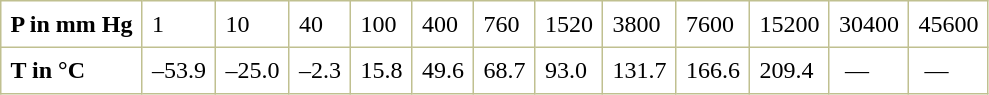<table border="1" cellspacing="0" cellpadding="6" style="margin: 0 0 0 0.5em; background: white; border-collapse: collapse; border-color: #C0C090;">
<tr>
<td><strong>P in mm Hg</strong></td>
<td>1</td>
<td>10</td>
<td>40</td>
<td>100</td>
<td>400</td>
<td>760</td>
<td>1520</td>
<td>3800</td>
<td>7600</td>
<td>15200</td>
<td>30400</td>
<td>45600</td>
</tr>
<tr>
<td><strong>T in °C</strong></td>
<td>–53.9</td>
<td>–25.0</td>
<td>–2.3</td>
<td>15.8</td>
<td>49.6</td>
<td>68.7</td>
<td>93.0</td>
<td>131.7</td>
<td>166.6</td>
<td>209.4</td>
<td> —</td>
<td> —</td>
</tr>
</table>
